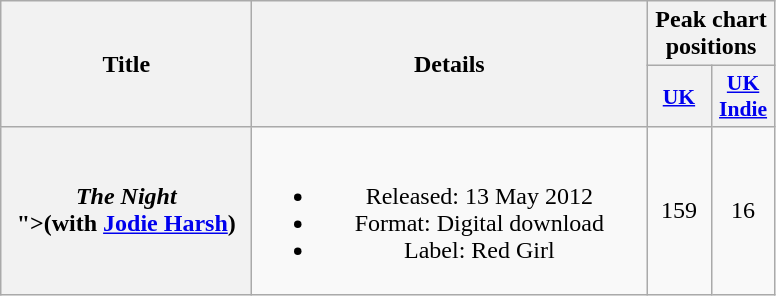<table class="wikitable plainrowheaders" style="text-align:center;" border="2">
<tr>
<th scope="col" rowspan="2" style="width:10em;">Title</th>
<th scope="col" rowspan="2" style="width:16em;">Details</th>
<th scope="col" colspan="2">Peak chart positions</th>
</tr>
<tr>
<th scope="col" style="width:2.5em;font-size:90%;"><a href='#'>UK</a><br></th>
<th scope="col" style="width:2.5em;font-size:90%;"><a href='#'>UK Indie</a><br></th>
</tr>
<tr>
<th scope="row"><em>The Night</em><br><span>">(with <a href='#'>Jodie Harsh</a>)</span></th>
<td><br><ul><li>Released: 13 May 2012</li><li>Format: Digital download</li><li>Label: Red Girl</li></ul></td>
<td>159</td>
<td>16</td>
</tr>
</table>
